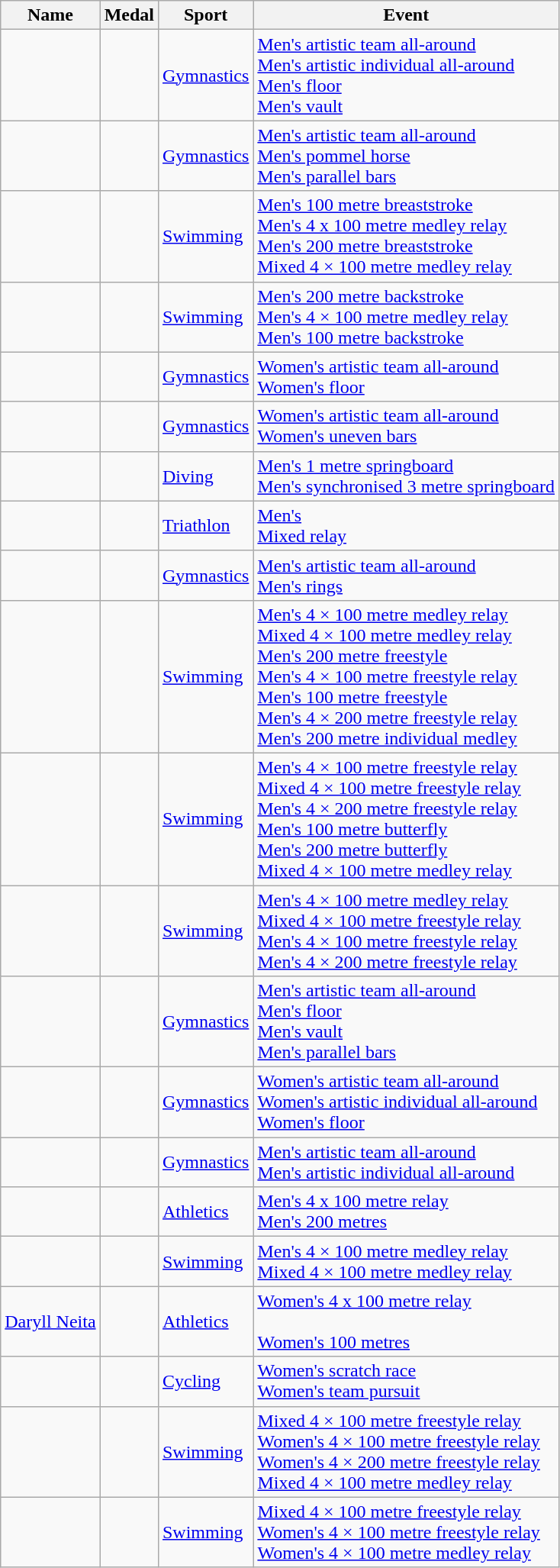<table class="wikitable sortable">
<tr>
<th>Name</th>
<th>Medal</th>
<th>Sport</th>
<th>Event</th>
</tr>
<tr>
<td></td>
<td><br><br><br></td>
<td><a href='#'>Gymnastics</a></td>
<td><a href='#'>Men's artistic team all-around</a><br><a href='#'>Men's artistic individual all-around</a><br><a href='#'>Men's floor</a><br><a href='#'>Men's vault</a></td>
</tr>
<tr>
<td></td>
<td><br><br></td>
<td><a href='#'>Gymnastics</a></td>
<td><a href='#'>Men's artistic team all-around</a><br><a href='#'>Men's pommel horse</a><br><a href='#'>Men's parallel bars</a></td>
</tr>
<tr>
<td></td>
<td><br><br><br></td>
<td><a href='#'>Swimming</a></td>
<td><a href='#'>Men's 100 metre breaststroke</a><br><a href='#'>Men's 4 x 100 metre medley relay</a><br><a href='#'>Men's 200 metre breaststroke</a><br><a href='#'>Mixed 4 × 100 metre medley relay</a></td>
</tr>
<tr>
<td></td>
<td><br><br></td>
<td><a href='#'>Swimming</a></td>
<td><a href='#'>Men's 200 metre backstroke</a><br><a href='#'>Men's 4 × 100 metre medley relay</a><br><a href='#'>Men's 100 metre backstroke</a></td>
</tr>
<tr>
<td></td>
<td><br></td>
<td><a href='#'>Gymnastics</a></td>
<td><a href='#'>Women's artistic team all-around</a><br><a href='#'>Women's floor</a></td>
</tr>
<tr>
<td></td>
<td><br></td>
<td><a href='#'>Gymnastics</a></td>
<td><a href='#'>Women's artistic team all-around</a><br><a href='#'>Women's uneven bars</a></td>
</tr>
<tr>
<td></td>
<td><br></td>
<td><a href='#'>Diving</a></td>
<td><a href='#'>Men's 1 metre springboard</a><br><a href='#'>Men's synchronised 3 metre springboard</a></td>
</tr>
<tr>
<td></td>
<td><br></td>
<td><a href='#'>Triathlon</a></td>
<td><a href='#'>Men's</a><br><a href='#'>Mixed relay</a></td>
</tr>
<tr>
<td></td>
<td><br></td>
<td><a href='#'>Gymnastics</a></td>
<td><a href='#'>Men's artistic team all-around</a><br><a href='#'>Men's rings</a></td>
</tr>
<tr>
<td></td>
<td><br><br><br><br><br><br></td>
<td><a href='#'>Swimming</a></td>
<td><a href='#'>Men's 4 × 100 metre medley relay</a><br><a href='#'>Mixed 4 × 100 metre medley relay</a><br><a href='#'>Men's 200 metre freestyle</a><br><a href='#'>Men's 4 × 100 metre freestyle relay</a><br><a href='#'>Men's 100 metre freestyle</a><br><a href='#'>Men's 4 × 200 metre freestyle relay</a><br><a href='#'>Men's 200 metre individual medley</a></td>
</tr>
<tr>
<td></td>
<td><br><br><br><br><br></td>
<td><a href='#'>Swimming</a></td>
<td><a href='#'>Men's 4 × 100 metre freestyle relay</a><br><a href='#'>Mixed 4 × 100 metre freestyle relay</a><br><a href='#'>Men's 4 × 200 metre freestyle relay</a><br><a href='#'>Men's 100 metre butterfly</a><br><a href='#'>Men's 200 metre butterfly</a><br><a href='#'>Mixed 4 × 100 metre medley relay</a></td>
</tr>
<tr>
<td></td>
<td><br><br><br></td>
<td><a href='#'>Swimming</a></td>
<td><a href='#'>Men's 4 × 100 metre medley relay</a><br><a href='#'>Mixed 4 × 100 metre freestyle relay</a><br><a href='#'>Men's 4 × 100 metre freestyle relay</a><br><a href='#'>Men's 4 × 200 metre freestyle relay</a></td>
</tr>
<tr>
<td></td>
<td><br><br><br></td>
<td><a href='#'>Gymnastics</a></td>
<td><a href='#'>Men's artistic team all-around</a><br><a href='#'>Men's floor</a><br><a href='#'>Men's vault</a><br><a href='#'>Men's parallel bars</a></td>
</tr>
<tr>
<td></td>
<td><br><br></td>
<td><a href='#'>Gymnastics</a></td>
<td><a href='#'>Women's artistic team all-around</a><br><a href='#'>Women's artistic individual all-around</a><br><a href='#'>Women's floor</a></td>
</tr>
<tr>
<td></td>
<td><br></td>
<td><a href='#'>Gymnastics</a></td>
<td><a href='#'>Men's artistic team all-around</a><br><a href='#'>Men's artistic individual all-around</a></td>
</tr>
<tr>
<td></td>
<td><br></td>
<td><a href='#'>Athletics</a></td>
<td><a href='#'>Men's 4 x 100 metre relay</a><br><a href='#'>Men's 200 metres</a></td>
</tr>
<tr>
<td></td>
<td><br></td>
<td><a href='#'>Swimming</a></td>
<td><a href='#'>Men's 4 × 100 metre medley relay</a><br><a href='#'>Mixed 4 × 100 metre medley relay</a></td>
</tr>
<tr>
<td><a href='#'>Daryll Neita</a></td>
<td><br></td>
<td><a href='#'>Athletics</a></td>
<td><a href='#'>Women's 4 x 100 metre relay</a><br><br><a href='#'>Women's 100 metres</a></td>
</tr>
<tr>
<td></td>
<td><br></td>
<td><a href='#'>Cycling</a></td>
<td><a href='#'>Women's scratch race</a><br><a href='#'>Women's team pursuit</a></td>
</tr>
<tr>
<td></td>
<td><br><br><br></td>
<td><a href='#'>Swimming</a></td>
<td><a href='#'>Mixed 4 × 100 metre freestyle relay</a><br><a href='#'>Women's 4 × 100 metre freestyle relay</a><br><a href='#'>Women's 4 × 200 metre freestyle relay</a><br><a href='#'>Mixed 4 × 100 metre medley relay</a></td>
</tr>
<tr>
<td></td>
<td><br><br></td>
<td><a href='#'>Swimming</a></td>
<td><a href='#'>Mixed 4 × 100 metre freestyle relay</a><br><a href='#'>Women's 4 × 100 metre freestyle relay</a><br><a href='#'>Women's 4 × 100 metre medley relay</a></td>
</tr>
</table>
